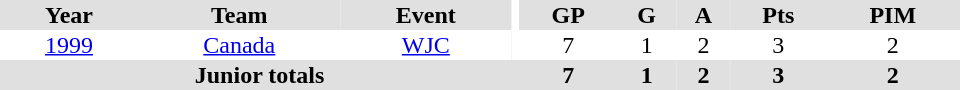<table border="0" cellpadding="1" cellspacing="0" ID="Table3" style="text-align:center; width:40em">
<tr bgcolor="#e0e0e0">
<th>Year</th>
<th>Team</th>
<th>Event</th>
<th rowspan="102" bgcolor="#ffffff"></th>
<th>GP</th>
<th>G</th>
<th>A</th>
<th>Pts</th>
<th>PIM</th>
</tr>
<tr>
<td><a href='#'>1999</a></td>
<td><a href='#'>Canada</a></td>
<td><a href='#'>WJC</a></td>
<td>7</td>
<td>1</td>
<td>2</td>
<td>3</td>
<td>2</td>
</tr>
<tr bgcolor="#e0e0e0">
<th colspan="4">Junior totals</th>
<th>7</th>
<th>1</th>
<th>2</th>
<th>3</th>
<th>2</th>
</tr>
</table>
